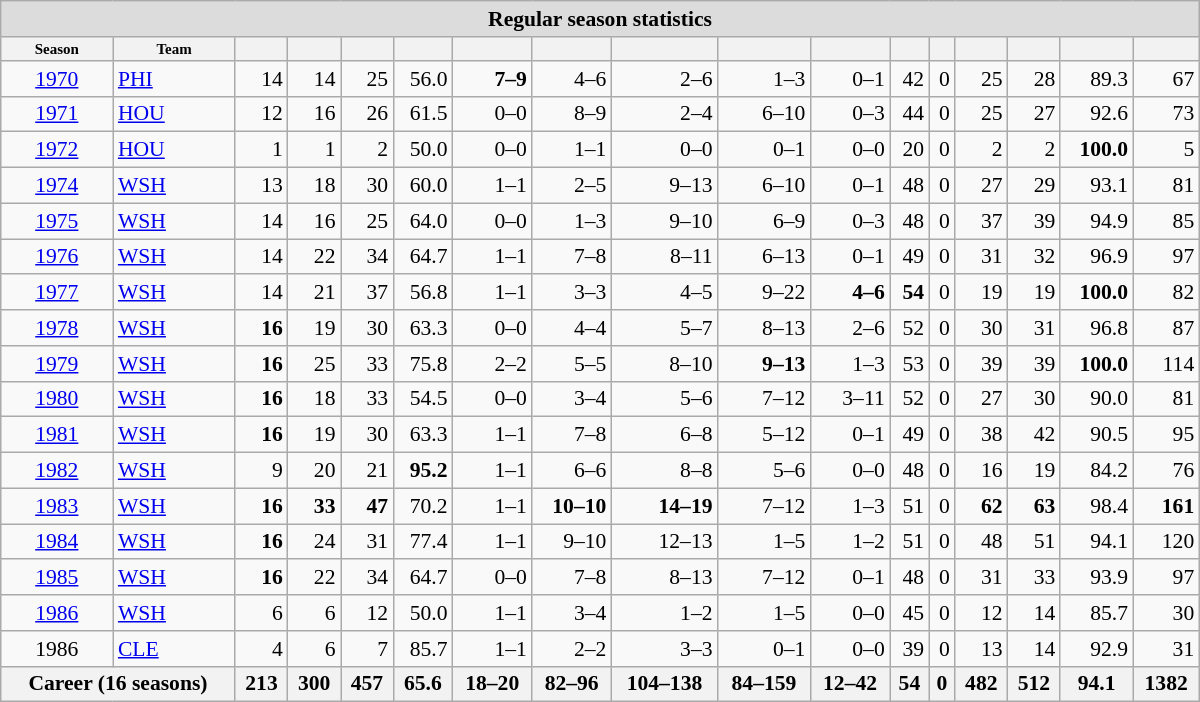<table class="wikitable collapsible collapsed" style="margin: auto; text-align: right; font-size: 90%; width: 800px;">
<tr>
<th style="background:#DCDCDC;" colspan="17">Regular season statistics</th>
</tr>
<tr style="font-size:x-small;">
<th>Season</th>
<th>Team</th>
<th></th>
<th></th>
<th></th>
<th></th>
<th></th>
<th></th>
<th></th>
<th></th>
<th></th>
<th></th>
<th></th>
<th></th>
<th></th>
<th></th>
<th></th>
</tr>
<tr>
<td style="text-align:center;"><a href='#'>1970</a></td>
<td style="text-align:left; white-space:nowrap;"><a href='#'>PHI</a></td>
<td>14</td>
<td>14</td>
<td>25</td>
<td>56.0</td>
<td><strong>7–9</strong></td>
<td>4–6</td>
<td>2–6</td>
<td>1–3</td>
<td>0–1</td>
<td>42</td>
<td>0</td>
<td>25</td>
<td>28</td>
<td>89.3</td>
<td>67</td>
</tr>
<tr>
<td style="text-align:center;"><a href='#'>1971</a></td>
<td style="text-align:left; white-space:nowrap;"><a href='#'>HOU</a></td>
<td>12</td>
<td>16</td>
<td>26</td>
<td>61.5</td>
<td>0–0</td>
<td>8–9</td>
<td>2–4</td>
<td>6–10</td>
<td>0–3</td>
<td>44</td>
<td>0</td>
<td>25</td>
<td>27</td>
<td>92.6</td>
<td>73</td>
</tr>
<tr>
<td style="text-align:center;"><a href='#'>1972</a></td>
<td style="text-align:left; white-space:nowrap;"><a href='#'>HOU</a></td>
<td>1</td>
<td>1</td>
<td>2</td>
<td>50.0</td>
<td>0–0</td>
<td>1–1</td>
<td>0–0</td>
<td>0–1</td>
<td>0–0</td>
<td>20</td>
<td>0</td>
<td>2</td>
<td>2</td>
<td><strong>100.0</strong></td>
<td>5</td>
</tr>
<tr>
<td style="text-align:center;"><a href='#'>1974</a></td>
<td style="text-align:left; white-space:nowrap;"><a href='#'>WSH</a></td>
<td>13</td>
<td>18</td>
<td>30</td>
<td>60.0</td>
<td>1–1</td>
<td>2–5</td>
<td>9–13</td>
<td>6–10</td>
<td>0–1</td>
<td>48</td>
<td>0</td>
<td>27</td>
<td>29</td>
<td>93.1</td>
<td>81</td>
</tr>
<tr>
<td style="text-align:center;"><a href='#'>1975</a></td>
<td style="text-align:left; white-space:nowrap;"><a href='#'>WSH</a></td>
<td>14</td>
<td>16</td>
<td>25</td>
<td>64.0</td>
<td>0–0</td>
<td>1–3</td>
<td>9–10</td>
<td>6–9</td>
<td>0–3</td>
<td>48</td>
<td>0</td>
<td>37</td>
<td>39</td>
<td>94.9</td>
<td>85</td>
</tr>
<tr>
<td style="text-align:center;"><a href='#'>1976</a></td>
<td style="text-align:left; white-space:nowrap;"><a href='#'>WSH</a></td>
<td>14</td>
<td>22</td>
<td>34</td>
<td>64.7</td>
<td>1–1</td>
<td>7–8</td>
<td>8–11</td>
<td>6–13</td>
<td>0–1</td>
<td>49</td>
<td>0</td>
<td>31</td>
<td>32</td>
<td>96.9</td>
<td>97</td>
</tr>
<tr>
<td style="text-align:center;"><a href='#'>1977</a></td>
<td style="text-align:left; white-space:nowrap;"><a href='#'>WSH</a></td>
<td>14</td>
<td>21</td>
<td>37</td>
<td>56.8</td>
<td>1–1</td>
<td>3–3</td>
<td>4–5</td>
<td>9–22</td>
<td><strong>4–6</strong></td>
<td><strong>54</strong></td>
<td>0</td>
<td>19</td>
<td>19</td>
<td><strong>100.0</strong></td>
<td>82</td>
</tr>
<tr>
<td style="text-align:center;"><a href='#'>1978</a></td>
<td style="text-align:left; white-space:nowrap;"><a href='#'>WSH</a></td>
<td><strong>16</strong></td>
<td>19</td>
<td>30</td>
<td>63.3</td>
<td>0–0</td>
<td>4–4</td>
<td>5–7</td>
<td>8–13</td>
<td>2–6</td>
<td>52</td>
<td>0</td>
<td>30</td>
<td>31</td>
<td>96.8</td>
<td>87</td>
</tr>
<tr>
<td style="text-align:center;"><a href='#'>1979</a></td>
<td style="text-align:left; white-space:nowrap;"><a href='#'>WSH</a></td>
<td><strong>16</strong></td>
<td>25</td>
<td>33</td>
<td>75.8</td>
<td>2–2</td>
<td>5–5</td>
<td>8–10</td>
<td><strong>9–13</strong></td>
<td>1–3</td>
<td>53</td>
<td>0</td>
<td>39</td>
<td>39</td>
<td><strong>100.0</strong></td>
<td>114</td>
</tr>
<tr>
<td style="text-align:center;"><a href='#'>1980</a></td>
<td style="text-align:left; white-space:nowrap;"><a href='#'>WSH</a></td>
<td><strong>16</strong></td>
<td>18</td>
<td>33</td>
<td>54.5</td>
<td>0–0</td>
<td>3–4</td>
<td>5–6</td>
<td>7–12</td>
<td>3–11</td>
<td>52</td>
<td>0</td>
<td>27</td>
<td>30</td>
<td>90.0</td>
<td>81</td>
</tr>
<tr>
<td style="text-align:center;"><a href='#'>1981</a></td>
<td style="text-align:left; white-space:nowrap;"><a href='#'>WSH</a></td>
<td><strong>16</strong></td>
<td>19</td>
<td>30</td>
<td>63.3</td>
<td>1–1</td>
<td>7–8</td>
<td>6–8</td>
<td>5–12</td>
<td>0–1</td>
<td>49</td>
<td>0</td>
<td>38</td>
<td>42</td>
<td>90.5</td>
<td>95</td>
</tr>
<tr>
<td style="text-align:center;"><a href='#'>1982</a></td>
<td style="text-align:left; white-space:nowrap;"><a href='#'>WSH</a></td>
<td>9</td>
<td>20</td>
<td>21</td>
<td><strong>95.2</strong></td>
<td>1–1</td>
<td>6–6</td>
<td>8–8</td>
<td>5–6</td>
<td>0–0</td>
<td>48</td>
<td>0</td>
<td>16</td>
<td>19</td>
<td>84.2</td>
<td>76</td>
</tr>
<tr>
<td style="text-align:center;"><a href='#'>1983</a></td>
<td style="text-align:left; white-space:nowrap;"><a href='#'>WSH</a></td>
<td><strong>16</strong></td>
<td><strong>33</strong></td>
<td><strong>47</strong></td>
<td>70.2</td>
<td>1–1</td>
<td><strong>10–10</strong></td>
<td><strong>14–19</strong></td>
<td>7–12</td>
<td>1–3</td>
<td>51</td>
<td>0</td>
<td><strong>62</strong></td>
<td><strong>63</strong></td>
<td>98.4</td>
<td><strong>161</strong></td>
</tr>
<tr>
<td style="text-align:center;"><a href='#'>1984</a></td>
<td style="text-align:left; white-space:nowrap;"><a href='#'>WSH</a></td>
<td><strong>16</strong></td>
<td>24</td>
<td>31</td>
<td>77.4</td>
<td>1–1</td>
<td>9–10</td>
<td>12–13</td>
<td>1–5</td>
<td>1–2</td>
<td>51</td>
<td>0</td>
<td>48</td>
<td>51</td>
<td>94.1</td>
<td>120</td>
</tr>
<tr>
<td style="text-align:center;"><a href='#'>1985</a></td>
<td style="text-align:left; white-space:nowrap;"><a href='#'>WSH</a></td>
<td><strong>16</strong></td>
<td>22</td>
<td>34</td>
<td>64.7</td>
<td>0–0</td>
<td>7–8</td>
<td>8–13</td>
<td>7–12</td>
<td>0–1</td>
<td>48</td>
<td>0</td>
<td>31</td>
<td>33</td>
<td>93.9</td>
<td>97</td>
</tr>
<tr>
<td style="text-align:center;"><a href='#'>1986</a></td>
<td style="text-align:left; white-space:nowrap;"><a href='#'>WSH</a></td>
<td>6</td>
<td>6</td>
<td>12</td>
<td>50.0</td>
<td>1–1</td>
<td>3–4</td>
<td>1–2</td>
<td>1–5</td>
<td>0–0</td>
<td>45</td>
<td>0</td>
<td>12</td>
<td>14</td>
<td>85.7</td>
<td>30</td>
</tr>
<tr>
<td style="text-align:center;">1986</td>
<td style="text-align:left; white-space:nowrap;"><a href='#'>CLE</a></td>
<td>4</td>
<td>6</td>
<td>7</td>
<td>85.7</td>
<td>1–1</td>
<td>2–2</td>
<td>3–3</td>
<td>0–1</td>
<td>0–0</td>
<td>39</td>
<td>0</td>
<td>13</td>
<td>14</td>
<td>92.9</td>
<td>31</td>
</tr>
<tr>
<th colspan="2">Career (16 seasons)</th>
<th>213</th>
<th>300</th>
<th>457</th>
<th>65.6</th>
<th>18–20</th>
<th>82–96</th>
<th>104–138</th>
<th>84–159</th>
<th>12–42</th>
<th>54</th>
<th>0</th>
<th>482</th>
<th>512</th>
<th>94.1</th>
<th>1382</th>
</tr>
</table>
